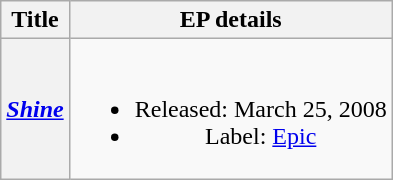<table class="wikitable plainrowheaders" style="text-align:center;">
<tr>
<th>Title</th>
<th>EP details</th>
</tr>
<tr>
<th scope="row"><em><a href='#'>Shine</a></em></th>
<td><br><ul><li>Released: March 25, 2008</li><li>Label: <a href='#'>Epic</a></li></ul></td>
</tr>
</table>
